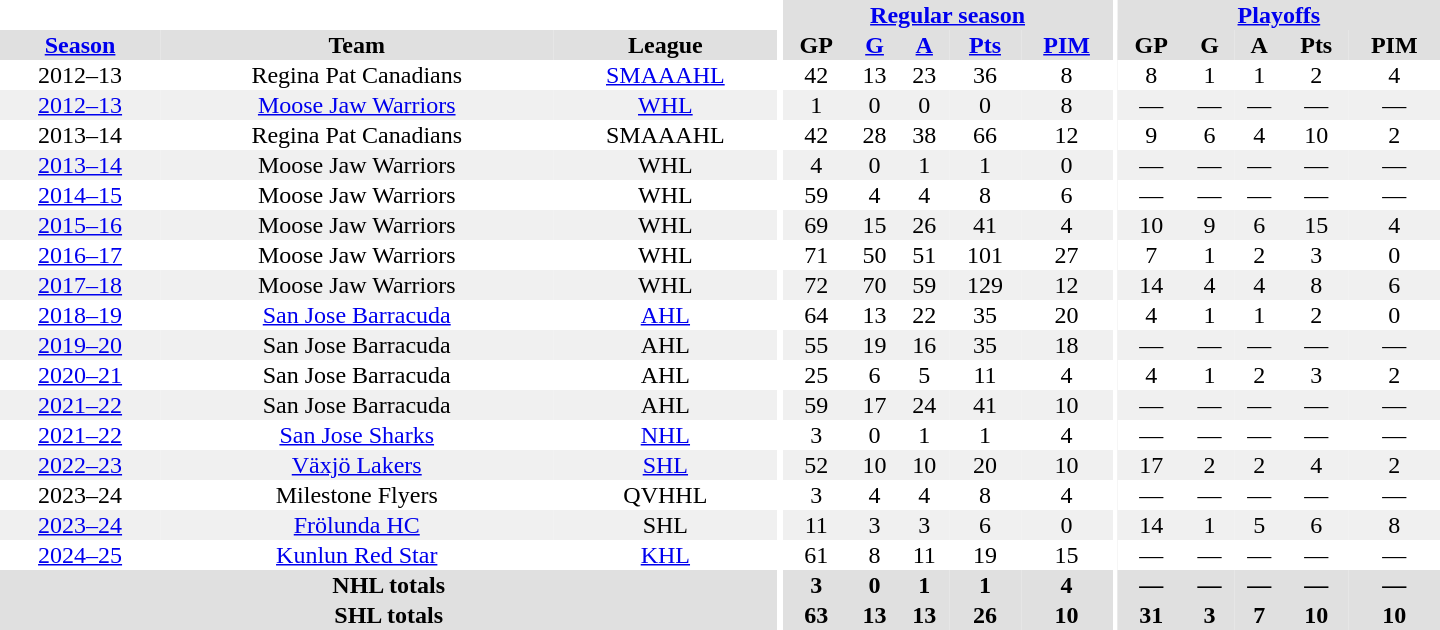<table border="0" cellpadding="1" cellspacing="0" style="text-align:center; width:60em">
<tr bgcolor="#e0e0e0">
<th colspan="3" bgcolor="#ffffff"></th>
<th rowspan="99" bgcolor="#ffffff"></th>
<th colspan="5"><a href='#'>Regular season</a></th>
<th rowspan="99" bgcolor="#ffffff"></th>
<th colspan="5"><a href='#'>Playoffs</a></th>
</tr>
<tr bgcolor="#e0e0e0">
<th><a href='#'>Season</a></th>
<th>Team</th>
<th>League</th>
<th>GP</th>
<th><a href='#'>G</a></th>
<th><a href='#'>A</a></th>
<th><a href='#'>Pts</a></th>
<th><a href='#'>PIM</a></th>
<th>GP</th>
<th>G</th>
<th>A</th>
<th>Pts</th>
<th>PIM</th>
</tr>
<tr>
<td>2012–13</td>
<td>Regina Pat Canadians</td>
<td><a href='#'>SMAAAHL</a></td>
<td>42</td>
<td>13</td>
<td>23</td>
<td>36</td>
<td>8</td>
<td>8</td>
<td>1</td>
<td>1</td>
<td>2</td>
<td>4</td>
</tr>
<tr bgcolor="#f0f0f0">
<td><a href='#'>2012–13</a></td>
<td><a href='#'>Moose Jaw Warriors</a></td>
<td><a href='#'>WHL</a></td>
<td>1</td>
<td>0</td>
<td>0</td>
<td>0</td>
<td>8</td>
<td>—</td>
<td>—</td>
<td>—</td>
<td>—</td>
<td>—</td>
</tr>
<tr>
<td>2013–14</td>
<td>Regina Pat Canadians</td>
<td>SMAAAHL</td>
<td>42</td>
<td>28</td>
<td>38</td>
<td>66</td>
<td>12</td>
<td>9</td>
<td>6</td>
<td>4</td>
<td>10</td>
<td>2</td>
</tr>
<tr bgcolor="#f0f0f0">
<td><a href='#'>2013–14</a></td>
<td>Moose Jaw Warriors</td>
<td>WHL</td>
<td>4</td>
<td>0</td>
<td>1</td>
<td>1</td>
<td>0</td>
<td>—</td>
<td>—</td>
<td>—</td>
<td>—</td>
<td>—</td>
</tr>
<tr>
<td><a href='#'>2014–15</a></td>
<td>Moose Jaw Warriors</td>
<td>WHL</td>
<td>59</td>
<td>4</td>
<td>4</td>
<td>8</td>
<td>6</td>
<td>—</td>
<td>—</td>
<td>—</td>
<td>—</td>
<td>—</td>
</tr>
<tr bgcolor="#f0f0f0">
<td><a href='#'>2015–16</a></td>
<td>Moose Jaw Warriors</td>
<td>WHL</td>
<td>69</td>
<td>15</td>
<td>26</td>
<td>41</td>
<td>4</td>
<td>10</td>
<td>9</td>
<td>6</td>
<td>15</td>
<td>4</td>
</tr>
<tr>
<td><a href='#'>2016–17</a></td>
<td>Moose Jaw Warriors</td>
<td>WHL</td>
<td>71</td>
<td>50</td>
<td>51</td>
<td>101</td>
<td>27</td>
<td>7</td>
<td>1</td>
<td>2</td>
<td>3</td>
<td>0</td>
</tr>
<tr bgcolor="#f0f0f0">
<td><a href='#'>2017–18</a></td>
<td>Moose Jaw Warriors</td>
<td>WHL</td>
<td>72</td>
<td>70</td>
<td>59</td>
<td>129</td>
<td>12</td>
<td>14</td>
<td>4</td>
<td>4</td>
<td>8</td>
<td>6</td>
</tr>
<tr>
<td><a href='#'>2018–19</a></td>
<td><a href='#'>San Jose Barracuda</a></td>
<td><a href='#'>AHL</a></td>
<td>64</td>
<td>13</td>
<td>22</td>
<td>35</td>
<td>20</td>
<td>4</td>
<td>1</td>
<td>1</td>
<td>2</td>
<td>0</td>
</tr>
<tr bgcolor="#f0f0f0">
<td><a href='#'>2019–20</a></td>
<td>San Jose Barracuda</td>
<td>AHL</td>
<td>55</td>
<td>19</td>
<td>16</td>
<td>35</td>
<td>18</td>
<td>—</td>
<td>—</td>
<td>—</td>
<td>—</td>
<td>—</td>
</tr>
<tr>
<td><a href='#'>2020–21</a></td>
<td>San Jose Barracuda</td>
<td>AHL</td>
<td>25</td>
<td>6</td>
<td>5</td>
<td>11</td>
<td>4</td>
<td>4</td>
<td>1</td>
<td>2</td>
<td>3</td>
<td>2</td>
</tr>
<tr bgcolor="#f0f0f0">
<td><a href='#'>2021–22</a></td>
<td>San Jose Barracuda</td>
<td>AHL</td>
<td>59</td>
<td>17</td>
<td>24</td>
<td>41</td>
<td>10</td>
<td>—</td>
<td>—</td>
<td>—</td>
<td>—</td>
<td>—</td>
</tr>
<tr>
<td><a href='#'>2021–22</a></td>
<td><a href='#'>San Jose Sharks</a></td>
<td><a href='#'>NHL</a></td>
<td>3</td>
<td>0</td>
<td>1</td>
<td>1</td>
<td>4</td>
<td>—</td>
<td>—</td>
<td>—</td>
<td>—</td>
<td>—</td>
</tr>
<tr bgcolor="#f0f0f0">
<td><a href='#'>2022–23</a></td>
<td><a href='#'>Växjö Lakers</a></td>
<td><a href='#'>SHL</a></td>
<td>52</td>
<td>10</td>
<td>10</td>
<td>20</td>
<td>10</td>
<td>17</td>
<td>2</td>
<td>2</td>
<td>4</td>
<td>2</td>
</tr>
<tr>
<td>2023–24</td>
<td>Milestone Flyers</td>
<td>QVHHL</td>
<td>3</td>
<td>4</td>
<td>4</td>
<td>8</td>
<td>4</td>
<td>—</td>
<td>—</td>
<td>—</td>
<td>—</td>
<td>—</td>
</tr>
<tr bgcolor="#f0f0f0">
<td><a href='#'>2023–24</a></td>
<td><a href='#'>Frölunda HC</a></td>
<td>SHL</td>
<td>11</td>
<td>3</td>
<td>3</td>
<td>6</td>
<td>0</td>
<td>14</td>
<td>1</td>
<td>5</td>
<td>6</td>
<td>8</td>
</tr>
<tr>
<td><a href='#'>2024–25</a></td>
<td><a href='#'>Kunlun Red Star</a></td>
<td><a href='#'>KHL</a></td>
<td>61</td>
<td>8</td>
<td>11</td>
<td>19</td>
<td>15</td>
<td>—</td>
<td>—</td>
<td>—</td>
<td>—</td>
<td>—</td>
</tr>
<tr bgcolor="#e0e0e0">
<th colspan="3">NHL totals</th>
<th>3</th>
<th>0</th>
<th>1</th>
<th>1</th>
<th>4</th>
<th>—</th>
<th>—</th>
<th>—</th>
<th>—</th>
<th>—</th>
</tr>
<tr bgcolor="#e0e0e0">
<th colspan="3">SHL totals</th>
<th>63</th>
<th>13</th>
<th>13</th>
<th>26</th>
<th>10</th>
<th>31</th>
<th>3</th>
<th>7</th>
<th>10</th>
<th>10</th>
</tr>
</table>
